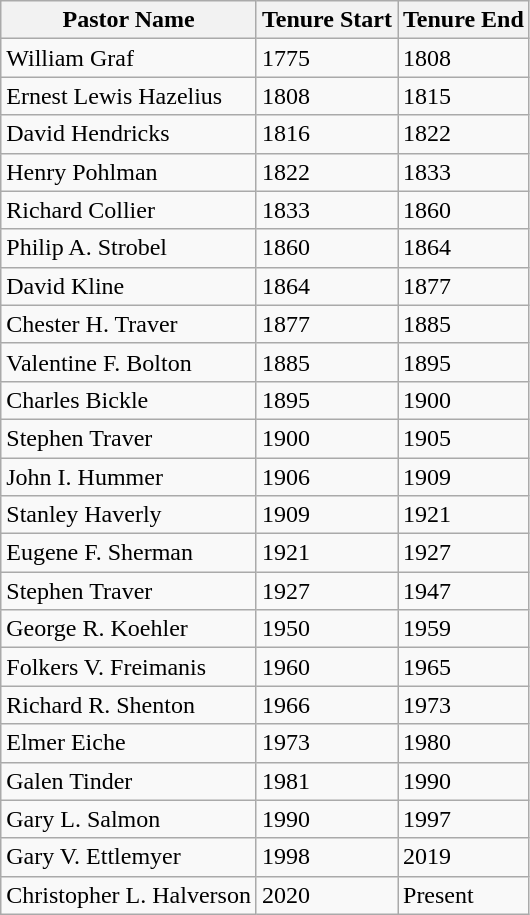<table class="wikitable">
<tr>
<th>Pastor Name</th>
<th>Tenure Start</th>
<th>Tenure End</th>
</tr>
<tr>
<td>William Graf</td>
<td>1775</td>
<td>1808</td>
</tr>
<tr>
<td>Ernest Lewis Hazelius</td>
<td>1808</td>
<td>1815</td>
</tr>
<tr>
<td>David Hendricks</td>
<td>1816</td>
<td>1822</td>
</tr>
<tr>
<td>Henry Pohlman</td>
<td>1822</td>
<td>1833</td>
</tr>
<tr>
<td>Richard Collier</td>
<td>1833</td>
<td>1860</td>
</tr>
<tr>
<td>Philip A. Strobel</td>
<td>1860</td>
<td>1864</td>
</tr>
<tr>
<td>David Kline</td>
<td>1864</td>
<td>1877</td>
</tr>
<tr>
<td>Chester H. Traver</td>
<td>1877</td>
<td>1885</td>
</tr>
<tr>
<td>Valentine F. Bolton</td>
<td>1885</td>
<td>1895</td>
</tr>
<tr>
<td>Charles Bickle</td>
<td>1895</td>
<td>1900</td>
</tr>
<tr>
<td>Stephen Traver</td>
<td>1900</td>
<td>1905</td>
</tr>
<tr>
<td>John I. Hummer</td>
<td>1906</td>
<td>1909</td>
</tr>
<tr>
<td>Stanley Haverly</td>
<td>1909</td>
<td>1921</td>
</tr>
<tr>
<td>Eugene F. Sherman</td>
<td>1921</td>
<td>1927</td>
</tr>
<tr>
<td>Stephen Traver</td>
<td>1927</td>
<td>1947</td>
</tr>
<tr>
<td>George R. Koehler</td>
<td>1950</td>
<td>1959</td>
</tr>
<tr>
<td>Folkers V. Freimanis</td>
<td>1960</td>
<td>1965</td>
</tr>
<tr>
<td>Richard R. Shenton</td>
<td>1966</td>
<td>1973</td>
</tr>
<tr>
<td>Elmer Eiche</td>
<td>1973</td>
<td>1980</td>
</tr>
<tr>
<td>Galen Tinder</td>
<td>1981</td>
<td>1990</td>
</tr>
<tr>
<td>Gary L. Salmon</td>
<td>1990</td>
<td>1997</td>
</tr>
<tr>
<td>Gary V. Ettlemyer</td>
<td>1998</td>
<td>2019</td>
</tr>
<tr>
<td>Christopher L. Halverson</td>
<td>2020</td>
<td>Present</td>
</tr>
</table>
